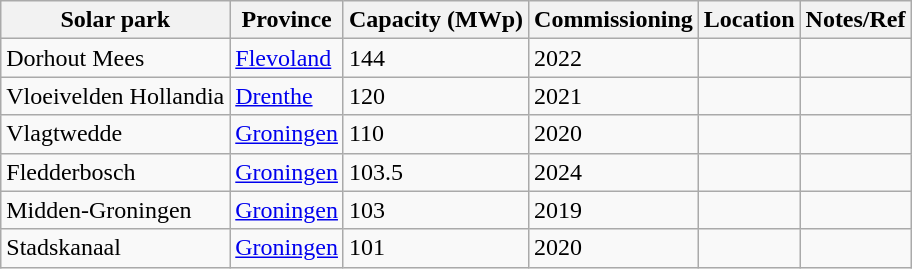<table class="wikitable">
<tr>
<th>Solar park</th>
<th>Province</th>
<th>Capacity (MWp)</th>
<th>Commissioning</th>
<th>Location</th>
<th>Notes/Ref</th>
</tr>
<tr>
<td>Dorhout Mees</td>
<td><a href='#'>Flevoland</a></td>
<td>144</td>
<td>2022</td>
<td></td>
<td></td>
</tr>
<tr>
<td>Vloeivelden Hollandia</td>
<td><a href='#'>Drenthe</a></td>
<td>120</td>
<td>2021</td>
<td></td>
<td></td>
</tr>
<tr>
<td>Vlagtwedde</td>
<td><a href='#'>Groningen</a></td>
<td>110</td>
<td>2020</td>
<td></td>
<td></td>
</tr>
<tr>
<td>Fledderbosch</td>
<td><a href='#'>Groningen</a></td>
<td>103.5</td>
<td>2024</td>
<td></td>
<td></td>
</tr>
<tr>
<td>Midden-Groningen</td>
<td><a href='#'>Groningen</a></td>
<td>103</td>
<td>2019</td>
<td></td>
<td></td>
</tr>
<tr>
<td>Stadskanaal</td>
<td><a href='#'>Groningen</a></td>
<td>101</td>
<td>2020</td>
<td></td>
<td></td>
</tr>
</table>
